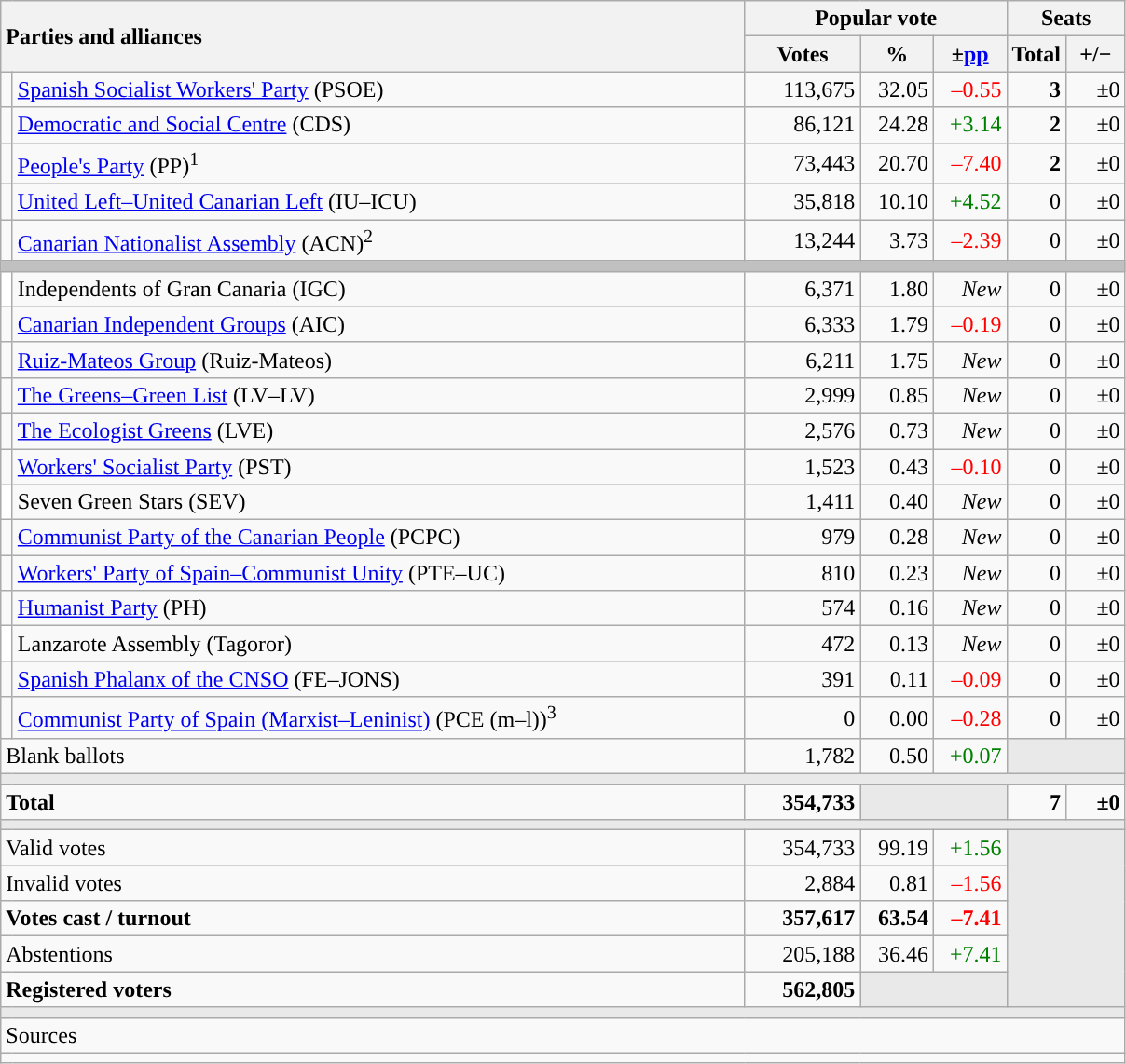<table class="wikitable" style="text-align:right;">
<tr>
<th style="text-align:left;" rowspan="2" colspan="2" width="525">Parties and alliances</th>
<th colspan="3">Popular vote</th>
<th colspan="2">Seats</th>
</tr>
<tr>
<th width="75">Votes</th>
<th width="45">%</th>
<th width="45">±<a href='#'>pp</a></th>
<th width="35">Total</th>
<th width="35">+/−</th>
</tr>
<tr>
<td width="1" style="color:inherit;background:"></td>
<td align="left"><a href='#'>Spanish Socialist Workers' Party</a> (PSOE)</td>
<td>113,675</td>
<td>32.05</td>
<td style="color:red;">–0.55</td>
<td><strong>3</strong></td>
<td>±0</td>
</tr>
<tr>
<td style="color:inherit;background:"></td>
<td align="left"><a href='#'>Democratic and Social Centre</a> (CDS)</td>
<td>86,121</td>
<td>24.28</td>
<td style="color:green;">+3.14</td>
<td><strong>2</strong></td>
<td>±0</td>
</tr>
<tr>
<td style="color:inherit;background:"></td>
<td align="left"><a href='#'>People's Party</a> (PP)<sup>1</sup></td>
<td>73,443</td>
<td>20.70</td>
<td style="color:red;">–7.40</td>
<td><strong>2</strong></td>
<td>±0</td>
</tr>
<tr>
<td style="color:inherit;background:"></td>
<td align="left"><a href='#'>United Left–United Canarian Left</a> (IU–ICU)</td>
<td>35,818</td>
<td>10.10</td>
<td style="color:green;">+4.52</td>
<td>0</td>
<td>±0</td>
</tr>
<tr>
<td style="color:inherit;background:"></td>
<td align="left"><a href='#'>Canarian Nationalist Assembly</a> (ACN)<sup>2</sup></td>
<td>13,244</td>
<td>3.73</td>
<td style="color:red;">–2.39</td>
<td>0</td>
<td>±0</td>
</tr>
<tr>
<td colspan="7" bgcolor="#C0C0C0"></td>
</tr>
<tr>
<td bgcolor="white"></td>
<td align="left">Independents of Gran Canaria (IGC)</td>
<td>6,371</td>
<td>1.80</td>
<td><em>New</em></td>
<td>0</td>
<td>±0</td>
</tr>
<tr>
<td style="color:inherit;background:"></td>
<td align="left"><a href='#'>Canarian Independent Groups</a> (AIC)</td>
<td>6,333</td>
<td>1.79</td>
<td style="color:red;">–0.19</td>
<td>0</td>
<td>±0</td>
</tr>
<tr>
<td style="color:inherit;background:"></td>
<td align="left"><a href='#'>Ruiz-Mateos Group</a> (Ruiz-Mateos)</td>
<td>6,211</td>
<td>1.75</td>
<td><em>New</em></td>
<td>0</td>
<td>±0</td>
</tr>
<tr>
<td style="color:inherit;background:"></td>
<td align="left"><a href='#'>The Greens–Green List</a> (LV–LV)</td>
<td>2,999</td>
<td>0.85</td>
<td><em>New</em></td>
<td>0</td>
<td>±0</td>
</tr>
<tr>
<td style="color:inherit;background:"></td>
<td align="left"><a href='#'>The Ecologist Greens</a> (LVE)</td>
<td>2,576</td>
<td>0.73</td>
<td><em>New</em></td>
<td>0</td>
<td>±0</td>
</tr>
<tr>
<td style="color:inherit;background:"></td>
<td align="left"><a href='#'>Workers' Socialist Party</a> (PST)</td>
<td>1,523</td>
<td>0.43</td>
<td style="color:red;">–0.10</td>
<td>0</td>
<td>±0</td>
</tr>
<tr>
<td bgcolor="white"></td>
<td align="left">Seven Green Stars (SEV)</td>
<td>1,411</td>
<td>0.40</td>
<td><em>New</em></td>
<td>0</td>
<td>±0</td>
</tr>
<tr>
<td style="color:inherit;background:"></td>
<td align="left"><a href='#'>Communist Party of the Canarian People</a> (PCPC)</td>
<td>979</td>
<td>0.28</td>
<td><em>New</em></td>
<td>0</td>
<td>±0</td>
</tr>
<tr>
<td style="color:inherit;background:"></td>
<td align="left"><a href='#'>Workers' Party of Spain–Communist Unity</a> (PTE–UC)</td>
<td>810</td>
<td>0.23</td>
<td><em>New</em></td>
<td>0</td>
<td>±0</td>
</tr>
<tr>
<td style="color:inherit;background:"></td>
<td align="left"><a href='#'>Humanist Party</a> (PH)</td>
<td>574</td>
<td>0.16</td>
<td><em>New</em></td>
<td>0</td>
<td>±0</td>
</tr>
<tr>
<td bgcolor="white"></td>
<td align="left">Lanzarote Assembly (Tagoror)</td>
<td>472</td>
<td>0.13</td>
<td><em>New</em></td>
<td>0</td>
<td>±0</td>
</tr>
<tr>
<td style="color:inherit;background:"></td>
<td align="left"><a href='#'>Spanish Phalanx of the CNSO</a> (FE–JONS)</td>
<td>391</td>
<td>0.11</td>
<td style="color:red;">–0.09</td>
<td>0</td>
<td>±0</td>
</tr>
<tr>
<td style="color:inherit;background:"></td>
<td align="left"><a href='#'>Communist Party of Spain (Marxist–Leninist)</a> (PCE (m–l))<sup>3</sup></td>
<td>0</td>
<td>0.00</td>
<td style="color:red;">–0.28</td>
<td>0</td>
<td>±0</td>
</tr>
<tr>
<td align="left" colspan="2">Blank ballots</td>
<td>1,782</td>
<td>0.50</td>
<td style="color:green;">+0.07</td>
<td bgcolor="#E9E9E9" colspan="2"></td>
</tr>
<tr>
<td colspan="7" bgcolor="#E9E9E9"></td>
</tr>
<tr style="font-weight:bold;">
<td align="left" colspan="2">Total</td>
<td>354,733</td>
<td bgcolor="#E9E9E9" colspan="2"></td>
<td>7</td>
<td>±0</td>
</tr>
<tr>
<td colspan="7" bgcolor="#E9E9E9"></td>
</tr>
<tr>
<td align="left" colspan="2">Valid votes</td>
<td>354,733</td>
<td>99.19</td>
<td style="color:green;">+1.56</td>
<td bgcolor="#E9E9E9" colspan="2" rowspan="5"></td>
</tr>
<tr>
<td align="left" colspan="2">Invalid votes</td>
<td>2,884</td>
<td>0.81</td>
<td style="color:red;">–1.56</td>
</tr>
<tr style="font-weight:bold;">
<td align="left" colspan="2">Votes cast / turnout</td>
<td>357,617</td>
<td>63.54</td>
<td style="color:red;">–7.41</td>
</tr>
<tr>
<td align="left" colspan="2">Abstentions</td>
<td>205,188</td>
<td>36.46</td>
<td style="color:green;">+7.41</td>
</tr>
<tr style="font-weight:bold;">
<td align="left" colspan="2">Registered voters</td>
<td>562,805</td>
<td bgcolor="#E9E9E9" colspan="2"></td>
</tr>
<tr>
<td colspan="7" bgcolor="#E9E9E9"></td>
</tr>
<tr>
<td align="left" colspan="7">Sources</td>
</tr>
<tr>
<td colspan="7" style="text-align:left; max-width:790px;"></td>
</tr>
</table>
